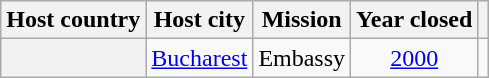<table class="wikitable plainrowheaders" style="text-align:center;">
<tr>
<th scope="col">Host country</th>
<th scope="col">Host city</th>
<th scope="col">Mission</th>
<th scope="col">Year closed</th>
<th scope="col"></th>
</tr>
<tr>
<th scope="row"></th>
<td><a href='#'>Bucharest</a></td>
<td>Embassy</td>
<td><a href='#'>2000</a></td>
<td></td>
</tr>
</table>
